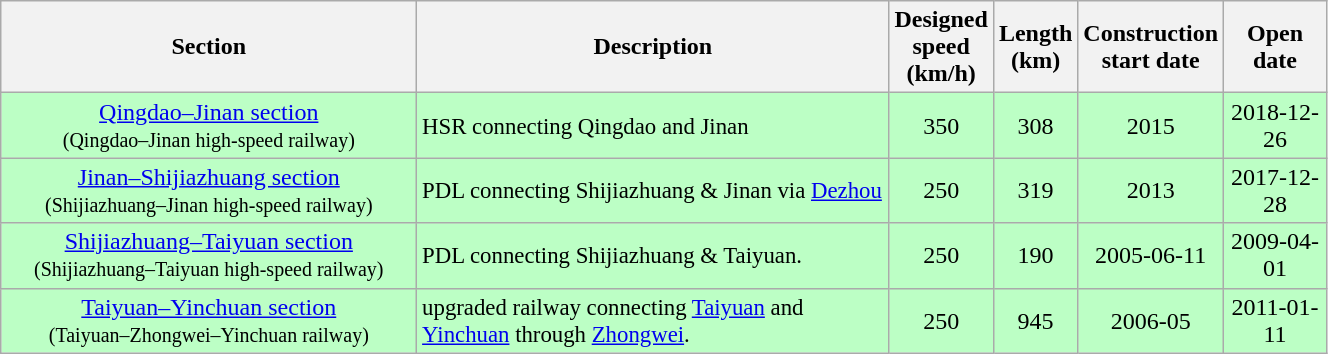<table class="wikitable sortable" width=70% style="font-size:100%;text-align: center;">
<tr>
<th width="270"><strong>Section</strong></th>
<th><strong>Description</strong></th>
<th><strong>Designed<br>speed<br>(km/h)</strong><br></th>
<th><strong>Length<br>(km)</strong><br></th>
<th><strong>Construction<br>start date</strong><br></th>
<th><strong>Open date</strong><br></th>
</tr>
<tr style="background:#bcffc5;">
<td><a href='#'>Qingdao–Jinan section</a><br><small>(Qingdao–Jinan high-speed railway)</small></td>
<td style="font-size:95%; text-align:left">HSR connecting Qingdao and Jinan</td>
<td>350</td>
<td>308</td>
<td>2015</td>
<td>2018-12-26</td>
</tr>
<tr style="background:#bcffc5;">
<td><a href='#'>Jinan–Shijiazhuang section</a><br><small>(Shijiazhuang–Jinan high-speed railway)</small></td>
<td style="font-size:95%; text-align:left">PDL connecting Shijiazhuang & Jinan via <a href='#'>Dezhou</a></td>
<td>250</td>
<td>319</td>
<td>2013</td>
<td>2017-12-28</td>
</tr>
<tr style="background:#bcffc5;">
<td><a href='#'>Shijiazhuang–Taiyuan section</a><br><small>(Shijiazhuang–Taiyuan high-speed railway)</small></td>
<td style="font-size:95%; text-align:left">PDL connecting Shijiazhuang & Taiyuan.</td>
<td>250</td>
<td>190</td>
<td>2005-06-11</td>
<td>2009-04-01</td>
</tr>
<tr style="background:#bcffc5;">
<td><a href='#'>Taiyuan–Yinchuan section</a><br><small>(Taiyuan–Zhongwei–Yinchuan railway)</small></td>
<td style="font-size:95%; text-align:left">upgraded railway connecting <a href='#'>Taiyuan</a> and <a href='#'>Yinchuan</a> through <a href='#'>Zhongwei</a>.</td>
<td>250</td>
<td>945</td>
<td>2006-05</td>
<td>2011-01-11</td>
</tr>
</table>
